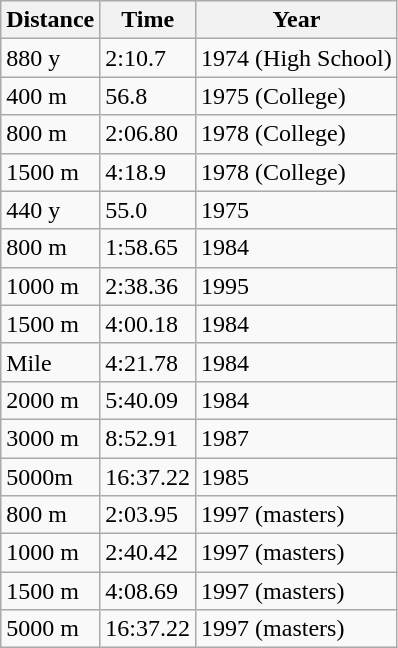<table class="wikitable">
<tr>
<th>Distance</th>
<th>Time</th>
<th>Year</th>
</tr>
<tr>
<td>880 y</td>
<td>2:10.7</td>
<td>1974 (High School)</td>
</tr>
<tr>
<td>400 m</td>
<td>56.8</td>
<td>1975 (College)</td>
</tr>
<tr>
<td>800 m</td>
<td>2:06.80</td>
<td>1978 (College)</td>
</tr>
<tr>
<td>1500 m</td>
<td>4:18.9</td>
<td>1978 (College)</td>
</tr>
<tr>
<td>440 y</td>
<td>55.0</td>
<td>1975</td>
</tr>
<tr>
<td>800 m</td>
<td>1:58.65</td>
<td>1984</td>
</tr>
<tr>
<td>1000 m</td>
<td>2:38.36</td>
<td>1995</td>
</tr>
<tr>
<td>1500 m</td>
<td>4:00.18</td>
<td>1984</td>
</tr>
<tr>
<td>Mile</td>
<td>4:21.78</td>
<td>1984</td>
</tr>
<tr>
<td>2000 m</td>
<td>5:40.09</td>
<td>1984</td>
</tr>
<tr>
<td>3000 m</td>
<td>8:52.91</td>
<td>1987</td>
</tr>
<tr>
<td>5000m</td>
<td>16:37.22</td>
<td>1985</td>
</tr>
<tr>
<td>800 m</td>
<td>2:03.95</td>
<td>1997 (masters)</td>
</tr>
<tr>
<td>1000 m</td>
<td>2:40.42</td>
<td>1997 (masters)</td>
</tr>
<tr>
<td>1500 m</td>
<td>4:08.69</td>
<td>1997 (masters)</td>
</tr>
<tr>
<td>5000 m</td>
<td>16:37.22</td>
<td>1997 (masters)</td>
</tr>
</table>
